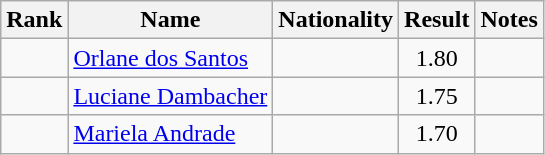<table class="wikitable sortable" style="text-align:center">
<tr>
<th>Rank</th>
<th>Name</th>
<th>Nationality</th>
<th>Result</th>
<th>Notes</th>
</tr>
<tr>
<td></td>
<td align=left><a href='#'>Orlane dos Santos</a></td>
<td align=left></td>
<td>1.80</td>
<td></td>
</tr>
<tr>
<td></td>
<td align=left><a href='#'>Luciane Dambacher</a></td>
<td align=left></td>
<td>1.75</td>
<td></td>
</tr>
<tr>
<td></td>
<td align=left><a href='#'>Mariela Andrade</a></td>
<td align=left></td>
<td>1.70</td>
<td></td>
</tr>
</table>
